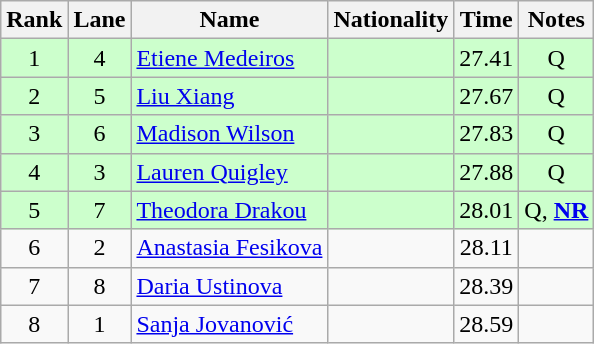<table class="wikitable sortable" style="text-align:center">
<tr>
<th>Rank</th>
<th>Lane</th>
<th>Name</th>
<th>Nationality</th>
<th>Time</th>
<th>Notes</th>
</tr>
<tr bgcolor=ccffcc>
<td>1</td>
<td>4</td>
<td align=left><a href='#'>Etiene Medeiros</a></td>
<td align=left></td>
<td>27.41</td>
<td>Q</td>
</tr>
<tr bgcolor=ccffcc>
<td>2</td>
<td>5</td>
<td align=left><a href='#'>Liu Xiang</a></td>
<td align=left></td>
<td>27.67</td>
<td>Q</td>
</tr>
<tr bgcolor=ccffcc>
<td>3</td>
<td>6</td>
<td align=left><a href='#'>Madison Wilson</a></td>
<td align=left></td>
<td>27.83</td>
<td>Q</td>
</tr>
<tr bgcolor=ccffcc>
<td>4</td>
<td>3</td>
<td align=left><a href='#'>Lauren Quigley</a></td>
<td align=left></td>
<td>27.88</td>
<td>Q</td>
</tr>
<tr bgcolor=ccffcc>
<td>5</td>
<td>7</td>
<td align=left><a href='#'>Theodora Drakou</a></td>
<td align=left></td>
<td>28.01</td>
<td>Q, <strong><a href='#'>NR</a></strong></td>
</tr>
<tr>
<td>6</td>
<td>2</td>
<td align=left><a href='#'>Anastasia Fesikova</a></td>
<td align=left></td>
<td>28.11</td>
<td></td>
</tr>
<tr>
<td>7</td>
<td>8</td>
<td align=left><a href='#'>Daria Ustinova</a></td>
<td align=left></td>
<td>28.39</td>
<td></td>
</tr>
<tr>
<td>8</td>
<td>1</td>
<td align=left><a href='#'>Sanja Jovanović</a></td>
<td align=left></td>
<td>28.59</td>
<td></td>
</tr>
</table>
